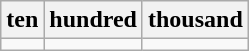<table class="wikitable" style="text-align:center;">
<tr>
<th>ten</th>
<th>hundred</th>
<th>thousand</th>
</tr>
<tr>
<td></td>
<td></td>
<td></td>
</tr>
</table>
